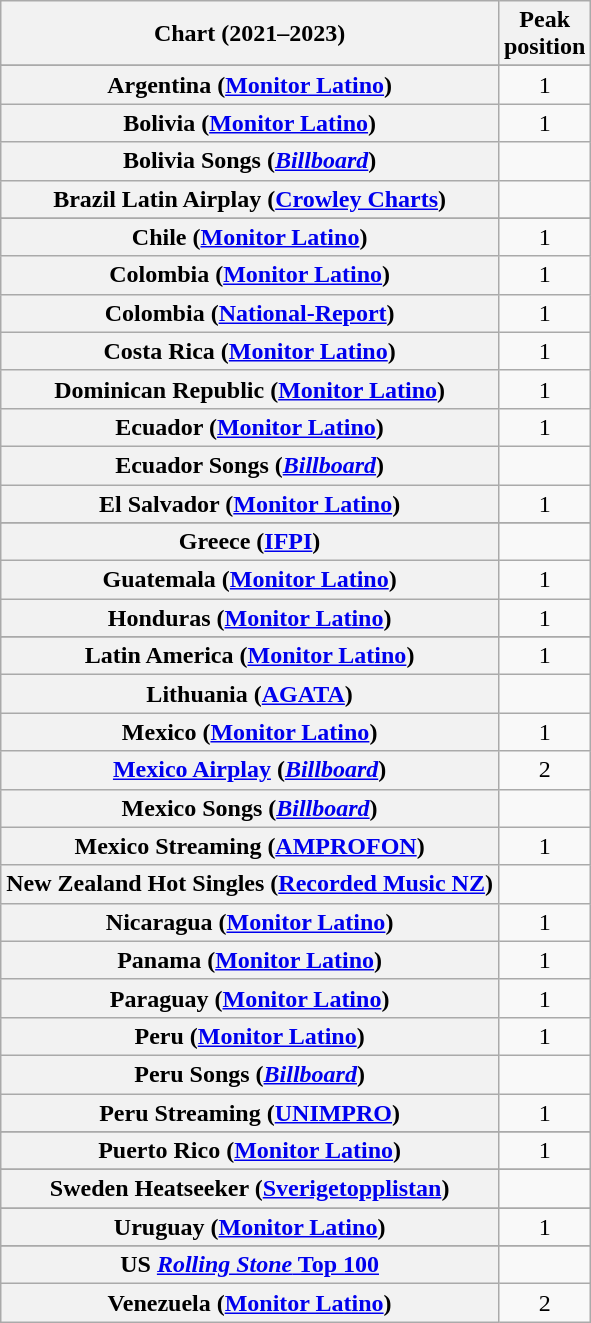<table class="wikitable sortable plainrowheaders" style="text-align:center">
<tr>
<th scope="col">Chart (2021–2023)</th>
<th scope="col">Peak<br>position</th>
</tr>
<tr>
</tr>
<tr>
<th scope="row">Argentina (<a href='#'>Monitor Latino</a>)</th>
<td>1</td>
</tr>
<tr>
<th scope="row">Bolivia (<a href='#'>Monitor Latino</a>)</th>
<td>1</td>
</tr>
<tr>
<th scope="row">Bolivia Songs (<em><a href='#'>Billboard</a></em>)</th>
<td></td>
</tr>
<tr>
<th scope="row">Brazil Latin Airplay (<a href='#'>Crowley Charts</a>)</th>
<td></td>
</tr>
<tr>
</tr>
<tr>
<th scope="row">Chile (<a href='#'>Monitor Latino</a>)</th>
<td>1</td>
</tr>
<tr>
<th scope="row">Colombia (<a href='#'>Monitor Latino</a>)</th>
<td>1</td>
</tr>
<tr>
<th scope="row">Colombia (<a href='#'>National-Report</a>)</th>
<td>1</td>
</tr>
<tr>
<th scope="row">Costa Rica (<a href='#'>Monitor Latino</a>)</th>
<td>1</td>
</tr>
<tr>
<th scope="row">Dominican Republic (<a href='#'>Monitor Latino</a>)</th>
<td>1</td>
</tr>
<tr>
<th scope="row">Ecuador (<a href='#'>Monitor Latino</a>)</th>
<td>1</td>
</tr>
<tr>
<th scope="row">Ecuador Songs (<em><a href='#'>Billboard</a></em>)</th>
<td></td>
</tr>
<tr>
<th scope="row">El Salvador (<a href='#'>Monitor Latino</a>)</th>
<td>1</td>
</tr>
<tr>
</tr>
<tr>
</tr>
<tr>
<th scope="row">Greece (<a href='#'>IFPI</a>)</th>
<td></td>
</tr>
<tr>
<th scope="row">Guatemala (<a href='#'>Monitor Latino</a>)</th>
<td>1</td>
</tr>
<tr>
<th scope="row">Honduras (<a href='#'>Monitor Latino</a>)</th>
<td>1</td>
</tr>
<tr>
</tr>
<tr>
<th scope="row">Latin America (<a href='#'>Monitor Latino</a>)</th>
<td>1</td>
</tr>
<tr>
<th scope="row">Lithuania (<a href='#'>AGATA</a>)</th>
<td></td>
</tr>
<tr>
<th scope="row">Mexico (<a href='#'>Monitor Latino</a>)</th>
<td>1</td>
</tr>
<tr>
<th scope="row"><a href='#'>Mexico Airplay</a> (<em><a href='#'>Billboard</a></em>)</th>
<td>2</td>
</tr>
<tr>
<th scope="row">Mexico Songs (<em><a href='#'>Billboard</a></em>)</th>
<td></td>
</tr>
<tr>
<th scope="row">Mexico Streaming (<a href='#'>AMPROFON</a>)</th>
<td>1</td>
</tr>
<tr>
<th scope="row">New Zealand Hot Singles (<a href='#'>Recorded Music NZ</a>)</th>
<td></td>
</tr>
<tr>
<th scope="row">Nicaragua (<a href='#'>Monitor Latino</a>)</th>
<td>1</td>
</tr>
<tr>
<th scope="row">Panama (<a href='#'>Monitor Latino</a>)</th>
<td>1</td>
</tr>
<tr>
<th scope="row">Paraguay (<a href='#'>Monitor Latino</a>)</th>
<td>1</td>
</tr>
<tr>
<th scope="row">Peru (<a href='#'>Monitor Latino</a>)</th>
<td>1</td>
</tr>
<tr>
<th scope="row">Peru Songs (<em><a href='#'>Billboard</a></em>)</th>
<td></td>
</tr>
<tr>
<th scope="row">Peru Streaming (<a href='#'>UNIMPRO</a>)</th>
<td>1</td>
</tr>
<tr>
</tr>
<tr>
<th scope="row">Puerto Rico (<a href='#'>Monitor Latino</a>)</th>
<td>1</td>
</tr>
<tr>
</tr>
<tr>
<th scope="row">Sweden Heatseeker (<a href='#'>Sverigetopplistan</a>)</th>
<td></td>
</tr>
<tr>
</tr>
<tr>
<th scope="row">Uruguay (<a href='#'>Monitor Latino</a>)</th>
<td>1</td>
</tr>
<tr>
</tr>
<tr>
</tr>
<tr>
</tr>
<tr>
</tr>
<tr>
</tr>
<tr>
<th scope="row">US <a href='#'><em>Rolling Stone</em> Top 100</a></th>
<td></td>
</tr>
<tr>
<th scope="row">Venezuela (<a href='#'>Monitor Latino</a>)</th>
<td>2</td>
</tr>
</table>
